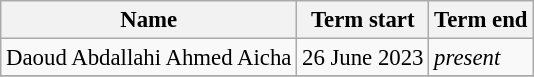<table class="wikitable" style="font-size:95%;">
<tr>
<th>Name</th>
<th>Term start</th>
<th>Term end</th>
</tr>
<tr>
<td>Daoud Abdallahi Ahmed Aicha</td>
<td>26 June 2023</td>
<td><em>present</em></td>
</tr>
<tr>
</tr>
</table>
